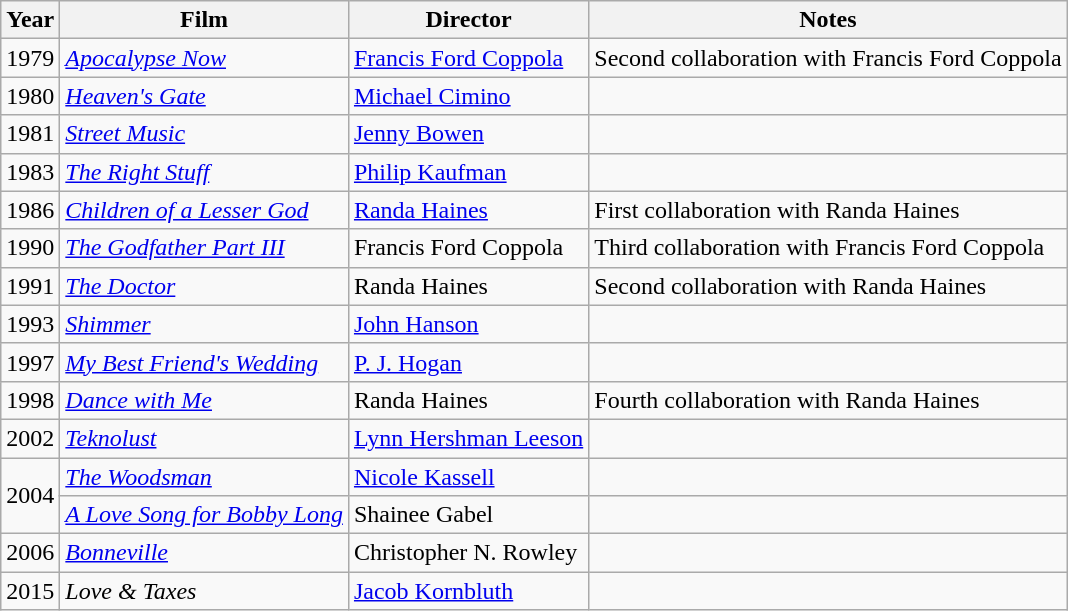<table class="wikitable">
<tr>
<th>Year</th>
<th>Film</th>
<th>Director</th>
<th>Notes</th>
</tr>
<tr>
<td>1979</td>
<td><em><a href='#'>Apocalypse Now</a></em></td>
<td><a href='#'>Francis Ford Coppola</a></td>
<td>Second collaboration with Francis Ford Coppola</td>
</tr>
<tr>
<td>1980</td>
<td><em><a href='#'>Heaven's Gate</a></em></td>
<td><a href='#'>Michael Cimino</a></td>
<td></td>
</tr>
<tr>
<td>1981</td>
<td><em><a href='#'>Street Music</a></em></td>
<td><a href='#'>Jenny Bowen</a></td>
<td></td>
</tr>
<tr>
<td>1983</td>
<td><em><a href='#'>The Right Stuff</a></em></td>
<td><a href='#'>Philip Kaufman</a></td>
<td></td>
</tr>
<tr>
<td>1986</td>
<td><em><a href='#'>Children of a Lesser God</a></em></td>
<td><a href='#'>Randa Haines</a></td>
<td>First collaboration with Randa Haines</td>
</tr>
<tr>
<td>1990</td>
<td><em><a href='#'>The Godfather Part III</a></em></td>
<td>Francis Ford Coppola</td>
<td>Third collaboration with Francis Ford Coppola</td>
</tr>
<tr>
<td>1991</td>
<td><em><a href='#'>The Doctor</a></em></td>
<td>Randa Haines</td>
<td>Second collaboration with Randa Haines</td>
</tr>
<tr>
<td>1993</td>
<td><em><a href='#'>Shimmer</a></em></td>
<td><a href='#'>John Hanson</a></td>
<td></td>
</tr>
<tr>
<td>1997</td>
<td><em><a href='#'>My Best Friend's Wedding</a></em></td>
<td><a href='#'>P. J. Hogan</a></td>
<td></td>
</tr>
<tr>
<td>1998</td>
<td><em><a href='#'>Dance with Me</a></em></td>
<td>Randa Haines</td>
<td>Fourth collaboration with Randa Haines</td>
</tr>
<tr>
<td>2002</td>
<td><em><a href='#'>Teknolust</a></em></td>
<td><a href='#'>Lynn Hershman Leeson</a></td>
<td></td>
</tr>
<tr>
<td rowspan=2>2004</td>
<td><em><a href='#'>The Woodsman</a></em></td>
<td><a href='#'>Nicole Kassell</a></td>
<td></td>
</tr>
<tr>
<td><em><a href='#'>A Love Song for Bobby Long</a></em></td>
<td>Shainee Gabel</td>
<td></td>
</tr>
<tr>
<td>2006</td>
<td><em><a href='#'>Bonneville</a></em></td>
<td>Christopher N. Rowley</td>
<td></td>
</tr>
<tr>
<td>2015</td>
<td><em>Love & Taxes</em></td>
<td><a href='#'>Jacob Kornbluth</a></td>
<td></td>
</tr>
</table>
